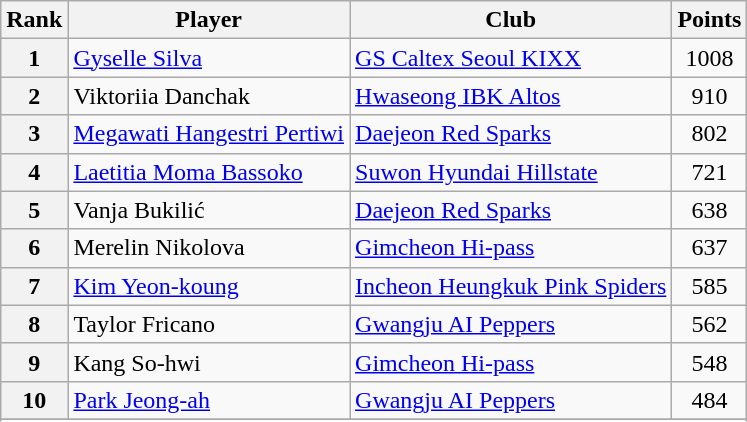<table class=wikitable>
<tr>
<th>Rank</th>
<th>Player</th>
<th>Club</th>
<th>Points</th>
</tr>
<tr>
<th>1</th>
<td> <a href='#'>Gyselle Silva</a></td>
<td><a href='#'>GS Caltex Seoul KIXX</a></td>
<td align=center>1008</td>
</tr>
<tr>
<th>2</th>
<td> Viktoriia Danchak</td>
<td><a href='#'>Hwaseong IBK Altos</a></td>
<td align=center>910</td>
</tr>
<tr>
<th>3</th>
<td> <a href='#'>Megawati Hangestri Pertiwi</a></td>
<td><a href='#'>Daejeon Red Sparks</a></td>
<td align=center>802</td>
</tr>
<tr>
<th>4</th>
<td> <a href='#'>Laetitia Moma Bassoko</a></td>
<td><a href='#'>Suwon Hyundai Hillstate</a></td>
<td align=center>721</td>
</tr>
<tr>
<th>5</th>
<td> Vanja Bukilić</td>
<td><a href='#'>Daejeon Red Sparks</a></td>
<td align=center>638</td>
</tr>
<tr>
<th>6</th>
<td> Merelin Nikolova</td>
<td><a href='#'>Gimcheon Hi-pass</a></td>
<td align=center>637</td>
</tr>
<tr>
<th>7</th>
<td> <a href='#'>Kim Yeon-koung</a></td>
<td><a href='#'>Incheon Heungkuk Pink Spiders</a></td>
<td align=center>585</td>
</tr>
<tr>
<th>8</th>
<td> Taylor Fricano</td>
<td><a href='#'>Gwangju AI Peppers</a></td>
<td align=center>562</td>
</tr>
<tr>
<th>9</th>
<td> Kang So-hwi</td>
<td><a href='#'>Gimcheon Hi-pass</a></td>
<td align=center>548</td>
</tr>
<tr>
<th>10</th>
<td> <a href='#'>Park Jeong-ah</a></td>
<td><a href='#'>Gwangju AI Peppers</a></td>
<td align=center>484</td>
</tr>
<tr>
</tr>
<tr>
</tr>
</table>
